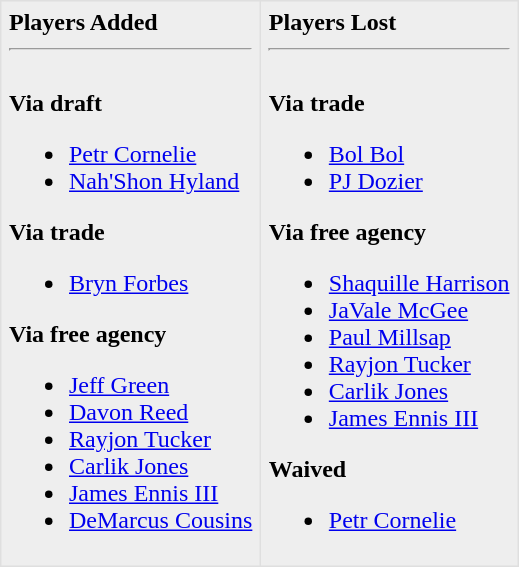<table border=1 style="border-collapse:collapse; background-color:#eeeeee" bordercolor="#DFDFDF" cellpadding="5">
<tr>
<td valign="top"><strong>Players Added</strong> <hr><br><strong>Via draft</strong><ul><li><a href='#'>Petr Cornelie</a></li><li><a href='#'>Nah'Shon Hyland</a></li></ul><strong>Via trade</strong><ul><li><a href='#'>Bryn Forbes</a></li></ul><strong>Via free agency</strong><ul><li><a href='#'>Jeff Green</a></li><li><a href='#'>Davon Reed</a></li><li><a href='#'>Rayjon Tucker</a></li><li><a href='#'>Carlik Jones</a></li><li><a href='#'>James Ennis III</a></li><li><a href='#'>DeMarcus Cousins</a></li></ul></td>
<td valign="top"><strong>Players Lost</strong> <hr><br><strong>Via trade</strong><ul><li><a href='#'>Bol Bol</a></li><li><a href='#'>PJ Dozier</a></li></ul><strong>Via free agency</strong><ul><li><a href='#'>Shaquille Harrison</a></li><li><a href='#'>JaVale McGee</a></li><li><a href='#'>Paul Millsap</a></li><li><a href='#'>Rayjon Tucker</a></li><li><a href='#'>Carlik Jones</a></li><li><a href='#'>James Ennis III</a></li></ul>
<strong>Waived</strong><ul><li><a href='#'>Petr Cornelie</a></li></ul></td>
</tr>
</table>
